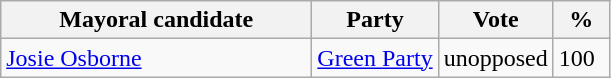<table class="wikitable">
<tr>
<th bgcolor="#DDDDFF" width="200px">Mayoral candidate</th>
<th>Party</th>
<th bgcolor="#DDDDFF" width="50px">Vote</th>
<th bgcolor="#DDDDFF" width="30px">%</th>
</tr>
<tr>
<td><a href='#'>Josie Osborne</a></td>
<td><a href='#'>Green Party</a></td>
<td>unopposed</td>
<td>100</td>
</tr>
</table>
